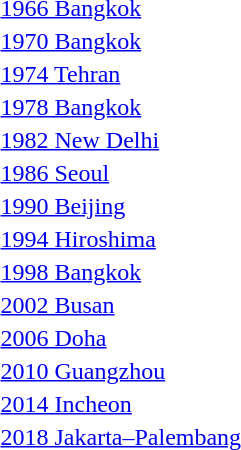<table>
<tr>
<td><a href='#'>1966 Bangkok</a></td>
<td></td>
<td></td>
<td></td>
</tr>
<tr>
<td><a href='#'>1970 Bangkok</a></td>
<td></td>
<td></td>
<td></td>
</tr>
<tr>
<td><a href='#'>1974 Tehran</a></td>
<td></td>
<td></td>
<td></td>
</tr>
<tr>
<td><a href='#'>1978 Bangkok</a></td>
<td></td>
<td></td>
<td></td>
</tr>
<tr>
<td><a href='#'>1982 New Delhi</a></td>
<td></td>
<td></td>
<td></td>
</tr>
<tr>
<td><a href='#'>1986 Seoul</a></td>
<td></td>
<td></td>
<td></td>
</tr>
<tr>
<td><a href='#'>1990 Beijing</a></td>
<td></td>
<td></td>
<td></td>
</tr>
<tr>
<td><a href='#'>1994 Hiroshima</a></td>
<td></td>
<td></td>
<td></td>
</tr>
<tr>
<td><a href='#'>1998 Bangkok</a></td>
<td></td>
<td></td>
<td></td>
</tr>
<tr>
<td><a href='#'>2002 Busan</a></td>
<td></td>
<td></td>
<td></td>
</tr>
<tr>
<td><a href='#'>2006 Doha</a></td>
<td></td>
<td></td>
<td></td>
</tr>
<tr>
<td><a href='#'>2010 Guangzhou</a></td>
<td></td>
<td></td>
<td></td>
</tr>
<tr>
<td><a href='#'>2014 Incheon</a></td>
<td></td>
<td></td>
<td></td>
</tr>
<tr>
<td><a href='#'>2018 Jakarta–Palembang</a></td>
<td></td>
<td></td>
<td></td>
</tr>
</table>
